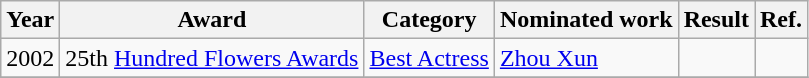<table class="wikitable">
<tr>
<th>Year</th>
<th>Award</th>
<th>Category</th>
<th>Nominated work</th>
<th>Result</th>
<th>Ref.</th>
</tr>
<tr>
<td>2002</td>
<td>25th <a href='#'>Hundred Flowers Awards</a></td>
<td><a href='#'>Best Actress</a></td>
<td><a href='#'>Zhou Xun</a></td>
<td></td>
<td></td>
</tr>
<tr>
</tr>
</table>
